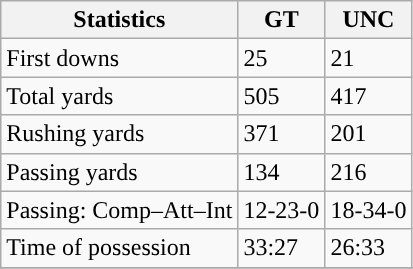<table class="wikitable" style="float: left;">
<tr>
<th>Statistics</th>
<th>GT</th>
<th>UNC</th>
</tr>
<tr>
<td>First downs</td>
<td>25</td>
<td>21</td>
</tr>
<tr>
<td>Total yards</td>
<td>505</td>
<td>417</td>
</tr>
<tr>
<td>Rushing yards</td>
<td>371</td>
<td>201</td>
</tr>
<tr>
<td>Passing yards</td>
<td>134</td>
<td>216</td>
</tr>
<tr>
<td>Passing: Comp–Att–Int</td>
<td>12-23-0</td>
<td>18-34-0</td>
</tr>
<tr>
<td>Time of possession</td>
<td>33:27</td>
<td>26:33</td>
</tr>
<tr>
</tr>
</table>
